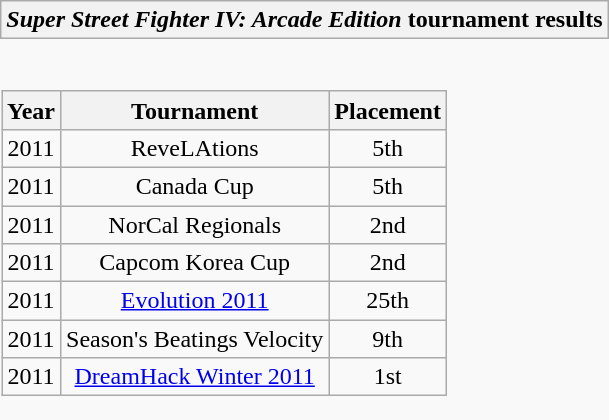<table class="wikitable collapsible autocollapse" style="border:none">
<tr>
<th scope="col"><em>Super Street Fighter IV: Arcade Edition</em> tournament results</th>
</tr>
<tr>
<td style="padding:0;border:none"><br><table class="wikitable" style="text-align:center">
<tr>
<th>Year</th>
<th>Tournament</th>
<th>Placement</th>
</tr>
<tr>
<td>2011</td>
<td>ReveLAtions</td>
<td>5th</td>
</tr>
<tr>
<td>2011</td>
<td>Canada Cup</td>
<td>5th</td>
</tr>
<tr>
<td>2011</td>
<td>NorCal Regionals</td>
<td>2nd</td>
</tr>
<tr>
<td>2011</td>
<td>Capcom Korea Cup</td>
<td>2nd</td>
</tr>
<tr>
<td>2011</td>
<td><a href='#'>Evolution 2011</a></td>
<td>25th</td>
</tr>
<tr>
<td>2011</td>
<td>Season's Beatings Velocity</td>
<td>9th</td>
</tr>
<tr>
<td>2011</td>
<td><a href='#'>DreamHack Winter 2011</a></td>
<td>1st</td>
</tr>
</table>
</td>
</tr>
</table>
